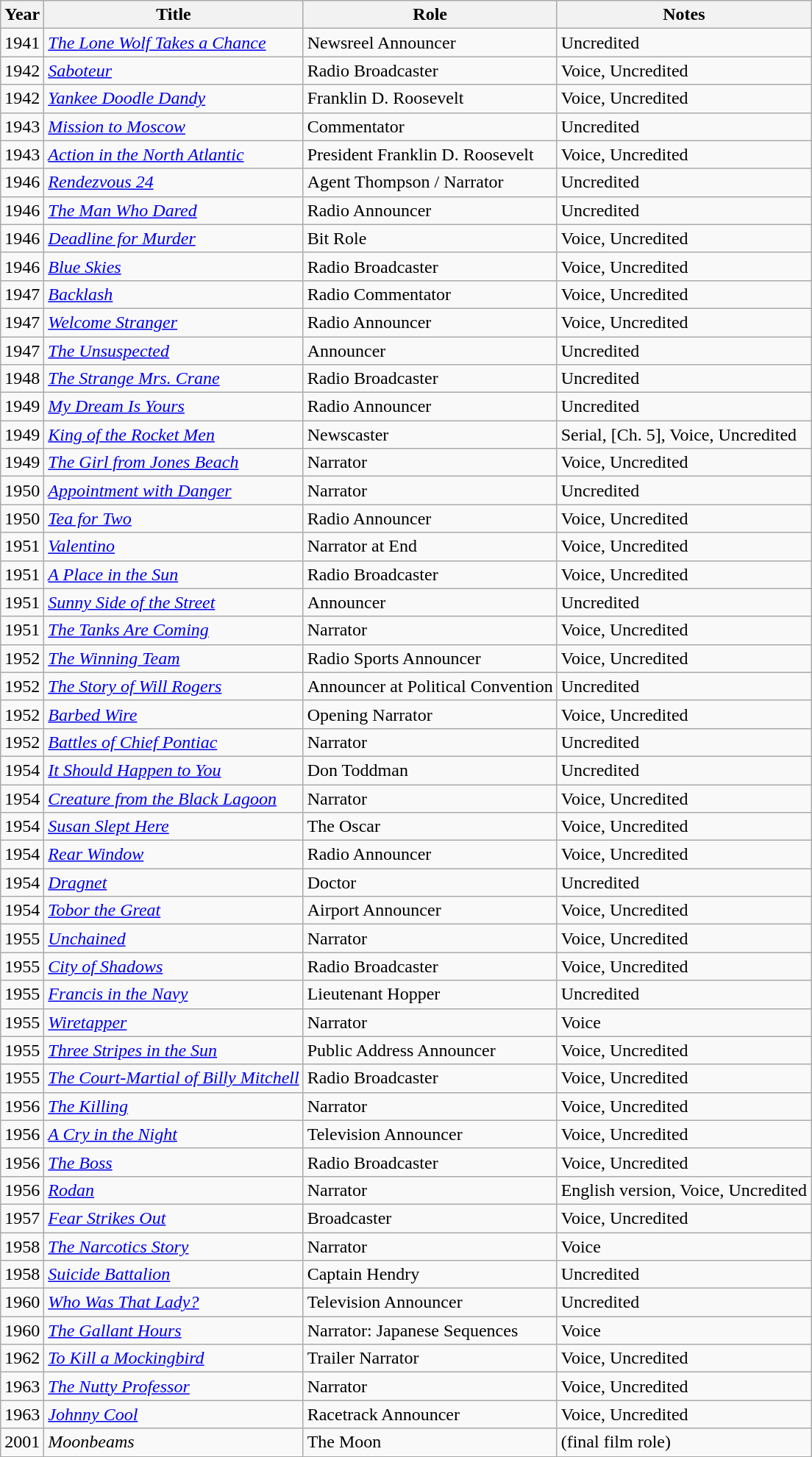<table class="wikitable">
<tr>
<th>Year</th>
<th>Title</th>
<th>Role</th>
<th>Notes</th>
</tr>
<tr>
<td>1941</td>
<td><em><a href='#'>The Lone Wolf Takes a Chance</a></em></td>
<td>Newsreel Announcer</td>
<td>Uncredited</td>
</tr>
<tr>
<td>1942</td>
<td><em><a href='#'>Saboteur</a></em></td>
<td>Radio Broadcaster</td>
<td>Voice, Uncredited</td>
</tr>
<tr>
<td>1942</td>
<td><em><a href='#'>Yankee Doodle Dandy</a></em></td>
<td>Franklin D. Roosevelt</td>
<td>Voice, Uncredited</td>
</tr>
<tr>
<td>1943</td>
<td><em><a href='#'>Mission to Moscow</a></em></td>
<td>Commentator</td>
<td>Uncredited</td>
</tr>
<tr>
<td>1943</td>
<td><em><a href='#'>Action in the North Atlantic</a></em></td>
<td>President Franklin D. Roosevelt</td>
<td>Voice, Uncredited</td>
</tr>
<tr>
<td>1946</td>
<td><em><a href='#'>Rendezvous 24</a></em></td>
<td>Agent Thompson / Narrator</td>
<td>Uncredited</td>
</tr>
<tr>
<td>1946</td>
<td><em><a href='#'>The Man Who Dared</a></em></td>
<td>Radio Announcer</td>
<td>Uncredited</td>
</tr>
<tr>
<td>1946</td>
<td><em><a href='#'>Deadline for Murder</a></em></td>
<td>Bit Role</td>
<td>Voice, Uncredited</td>
</tr>
<tr>
<td>1946</td>
<td><em><a href='#'>Blue Skies</a></em></td>
<td>Radio Broadcaster</td>
<td>Voice, Uncredited</td>
</tr>
<tr>
<td>1947</td>
<td><em><a href='#'>Backlash</a></em></td>
<td>Radio Commentator</td>
<td>Voice, Uncredited</td>
</tr>
<tr>
<td>1947</td>
<td><em><a href='#'>Welcome Stranger</a></em></td>
<td>Radio Announcer</td>
<td>Voice, Uncredited</td>
</tr>
<tr>
<td>1947</td>
<td><em><a href='#'>The Unsuspected</a></em></td>
<td>Announcer</td>
<td>Uncredited</td>
</tr>
<tr>
<td>1948</td>
<td><em><a href='#'>The Strange Mrs. Crane</a></em></td>
<td>Radio Broadcaster</td>
<td>Uncredited</td>
</tr>
<tr>
<td>1949</td>
<td><em><a href='#'>My Dream Is Yours</a></em></td>
<td>Radio Announcer</td>
<td>Uncredited</td>
</tr>
<tr>
<td>1949</td>
<td><em><a href='#'>King of the Rocket Men</a></em></td>
<td>Newscaster</td>
<td>Serial, [Ch. 5], Voice, Uncredited</td>
</tr>
<tr>
<td>1949</td>
<td><em><a href='#'>The Girl from Jones Beach</a></em></td>
<td>Narrator</td>
<td>Voice, Uncredited</td>
</tr>
<tr>
<td>1950</td>
<td><em><a href='#'>Appointment with Danger</a></em></td>
<td>Narrator</td>
<td>Uncredited</td>
</tr>
<tr>
<td>1950</td>
<td><em><a href='#'>Tea for Two</a></em></td>
<td>Radio Announcer</td>
<td>Voice, Uncredited</td>
</tr>
<tr>
<td>1951</td>
<td><em><a href='#'>Valentino</a></em></td>
<td>Narrator at End</td>
<td>Voice, Uncredited</td>
</tr>
<tr>
<td>1951</td>
<td><em><a href='#'>A Place in the Sun</a></em></td>
<td>Radio Broadcaster</td>
<td>Voice, Uncredited</td>
</tr>
<tr>
<td>1951</td>
<td><em><a href='#'>Sunny Side of the Street</a></em></td>
<td>Announcer</td>
<td>Uncredited</td>
</tr>
<tr>
<td>1951</td>
<td><em><a href='#'>The Tanks Are Coming</a></em></td>
<td>Narrator</td>
<td>Voice, Uncredited</td>
</tr>
<tr>
<td>1952</td>
<td><em><a href='#'>The Winning Team</a></em></td>
<td>Radio Sports Announcer</td>
<td>Voice, Uncredited</td>
</tr>
<tr>
<td>1952</td>
<td><em><a href='#'>The Story of Will Rogers</a></em></td>
<td>Announcer at Political Convention</td>
<td>Uncredited</td>
</tr>
<tr>
<td>1952</td>
<td><em><a href='#'>Barbed Wire</a></em></td>
<td>Opening Narrator</td>
<td>Voice, Uncredited</td>
</tr>
<tr>
<td>1952</td>
<td><em><a href='#'>Battles of Chief Pontiac</a></em></td>
<td>Narrator</td>
<td>Uncredited</td>
</tr>
<tr>
<td>1954</td>
<td><em><a href='#'>It Should Happen to You</a></em></td>
<td>Don Toddman</td>
<td>Uncredited</td>
</tr>
<tr>
<td>1954</td>
<td><em><a href='#'>Creature from the Black Lagoon</a></em></td>
<td>Narrator</td>
<td>Voice, Uncredited</td>
</tr>
<tr>
<td>1954</td>
<td><em><a href='#'>Susan Slept Here</a></em></td>
<td>The Oscar</td>
<td>Voice, Uncredited</td>
</tr>
<tr>
<td>1954</td>
<td><em><a href='#'>Rear Window</a></em></td>
<td>Radio Announcer</td>
<td>Voice, Uncredited</td>
</tr>
<tr>
<td>1954</td>
<td><em><a href='#'>Dragnet</a></em></td>
<td>Doctor</td>
<td>Uncredited</td>
</tr>
<tr>
<td>1954</td>
<td><em><a href='#'>Tobor the Great</a></em></td>
<td>Airport Announcer</td>
<td>Voice, Uncredited</td>
</tr>
<tr>
<td>1955</td>
<td><em><a href='#'>Unchained</a></em></td>
<td>Narrator</td>
<td>Voice, Uncredited</td>
</tr>
<tr>
<td>1955</td>
<td><em><a href='#'>City of Shadows</a></em></td>
<td>Radio Broadcaster</td>
<td>Voice, Uncredited</td>
</tr>
<tr>
<td>1955</td>
<td><em><a href='#'>Francis in the Navy</a></em></td>
<td>Lieutenant Hopper</td>
<td>Uncredited</td>
</tr>
<tr>
<td>1955</td>
<td><em><a href='#'>Wiretapper</a></em></td>
<td>Narrator</td>
<td>Voice</td>
</tr>
<tr>
<td>1955</td>
<td><em><a href='#'>Three Stripes in the Sun</a></em></td>
<td>Public Address Announcer</td>
<td>Voice, Uncredited</td>
</tr>
<tr>
<td>1955</td>
<td><em><a href='#'>The Court-Martial of Billy Mitchell</a></em></td>
<td>Radio Broadcaster</td>
<td>Voice, Uncredited</td>
</tr>
<tr>
<td>1956</td>
<td><em><a href='#'>The Killing</a></em></td>
<td>Narrator</td>
<td>Voice, Uncredited</td>
</tr>
<tr>
<td>1956</td>
<td><em><a href='#'>A Cry in the Night</a></em></td>
<td>Television Announcer</td>
<td>Voice, Uncredited</td>
</tr>
<tr>
<td>1956</td>
<td><em><a href='#'>The Boss</a></em></td>
<td>Radio Broadcaster</td>
<td>Voice, Uncredited</td>
</tr>
<tr>
<td>1956</td>
<td><em><a href='#'>Rodan</a></em></td>
<td>Narrator</td>
<td>English version, Voice, Uncredited</td>
</tr>
<tr>
<td>1957</td>
<td><em><a href='#'>Fear Strikes Out</a></em></td>
<td>Broadcaster</td>
<td>Voice, Uncredited</td>
</tr>
<tr>
<td>1958</td>
<td><em><a href='#'>The Narcotics Story</a></em></td>
<td>Narrator</td>
<td>Voice</td>
</tr>
<tr>
<td>1958</td>
<td><em><a href='#'>Suicide Battalion</a></em></td>
<td>Captain Hendry</td>
<td>Uncredited</td>
</tr>
<tr>
<td>1960</td>
<td><em><a href='#'>Who Was That Lady?</a></em></td>
<td>Television Announcer</td>
<td>Uncredited</td>
</tr>
<tr>
<td>1960</td>
<td><em><a href='#'>The Gallant Hours</a></em></td>
<td>Narrator: Japanese Sequences</td>
<td>Voice</td>
</tr>
<tr>
<td>1962</td>
<td><em><a href='#'>To Kill a Mockingbird</a></em></td>
<td>Trailer Narrator</td>
<td>Voice, Uncredited</td>
</tr>
<tr>
<td>1963</td>
<td><em><a href='#'>The Nutty Professor</a></em></td>
<td>Narrator</td>
<td>Voice, Uncredited</td>
</tr>
<tr>
<td>1963</td>
<td><em><a href='#'>Johnny Cool</a></em></td>
<td>Racetrack Announcer</td>
<td>Voice, Uncredited</td>
</tr>
<tr>
<td>2001</td>
<td><em>Moonbeams</em></td>
<td>The Moon</td>
<td>(final film role)</td>
</tr>
</table>
